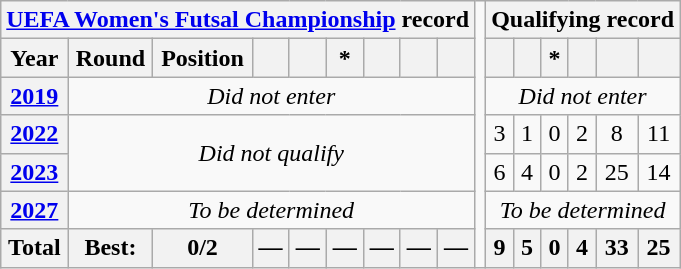<table class="wikitable" style="text-align: center;">
<tr>
<th colspan="9"><a href='#'>UEFA Women's Futsal Championship</a> record</th>
<td rowspan=17></td>
<th colspan=6>Qualifying record</th>
</tr>
<tr>
<th>Year</th>
<th>Round</th>
<th>Position</th>
<th></th>
<th></th>
<th>*</th>
<th></th>
<th></th>
<th></th>
<th></th>
<th></th>
<th>*</th>
<th></th>
<th></th>
<th></th>
</tr>
<tr>
<th> <a href='#'>2019</a></th>
<td colspan="8"><em>Did not enter</em></td>
<td colspan="6"><em>Did not enter</em></td>
</tr>
<tr>
<th> <a href='#'>2022</a></th>
<td colspan="8" rowspan="2"><em>Did not qualify</em></td>
<td>3</td>
<td>1</td>
<td>0</td>
<td>2</td>
<td>8</td>
<td>11</td>
</tr>
<tr>
<th> <a href='#'>2023</a></th>
<td>6</td>
<td>4</td>
<td>0</td>
<td>2</td>
<td>25</td>
<td>14</td>
</tr>
<tr>
<th> <a href='#'>2027</a></th>
<td colspan="8"><em>To be determined</em></td>
<td colspan=6><em>To be determined</em></td>
</tr>
<tr>
<th>Total</th>
<th>Best:</th>
<th>0/2</th>
<th>—</th>
<th>—</th>
<th>—</th>
<th>—</th>
<th>—</th>
<th>—</th>
<th>9</th>
<th>5</th>
<th>0</th>
<th>4</th>
<th>33</th>
<th>25</th>
</tr>
</table>
